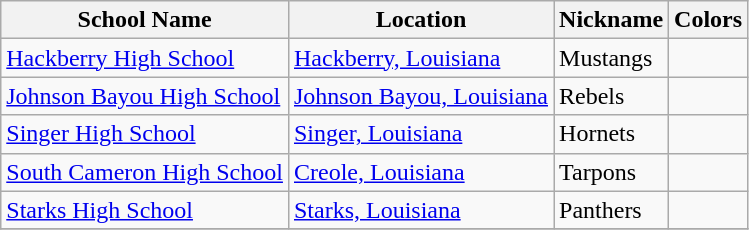<table class="wikitable">
<tr>
<th>School Name</th>
<th>Location</th>
<th>Nickname</th>
<th>Colors</th>
</tr>
<tr>
<td><a href='#'>Hackberry High School</a></td>
<td><a href='#'>Hackberry, Louisiana</a></td>
<td>Mustangs</td>
<td>  </td>
</tr>
<tr>
<td><a href='#'>Johnson Bayou High School</a></td>
<td><a href='#'>Johnson Bayou, Louisiana</a></td>
<td>Rebels</td>
<td> </td>
</tr>
<tr>
<td><a href='#'>Singer High School</a></td>
<td><a href='#'>Singer, Louisiana</a></td>
<td>Hornets</td>
<td> </td>
</tr>
<tr>
<td><a href='#'>South Cameron High School</a></td>
<td><a href='#'>Creole, Louisiana</a></td>
<td>Tarpons</td>
<td> </td>
</tr>
<tr>
<td><a href='#'>Starks High School</a></td>
<td><a href='#'>Starks, Louisiana</a></td>
<td>Panthers</td>
<td> </td>
</tr>
<tr>
</tr>
</table>
